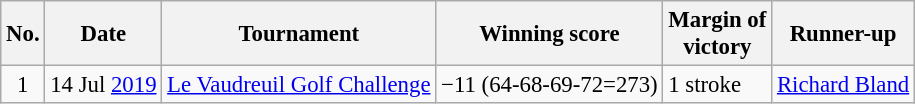<table class="wikitable" style="font-size:95%;">
<tr>
<th>No.</th>
<th>Date</th>
<th>Tournament</th>
<th>Winning score</th>
<th>Margin of<br>victory</th>
<th>Runner-up</th>
</tr>
<tr>
<td align=center>1</td>
<td align=right>14 Jul <a href='#'>2019</a></td>
<td><a href='#'>Le Vaudreuil Golf Challenge</a></td>
<td>−11 (64-68-69-72=273)</td>
<td>1 stroke</td>
<td> <a href='#'>Richard Bland</a></td>
</tr>
</table>
